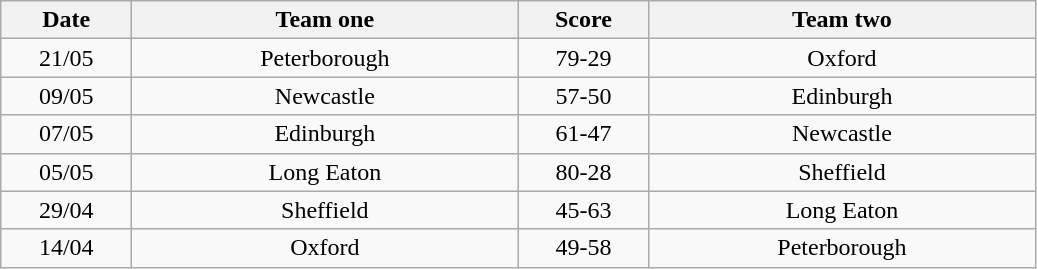<table class="wikitable" style="text-align: center">
<tr>
<th width=80>Date</th>
<th width=250>Team one</th>
<th width=80>Score</th>
<th width=250>Team two</th>
</tr>
<tr>
<td>21/05</td>
<td>Peterborough</td>
<td>79-29</td>
<td>Oxford</td>
</tr>
<tr>
<td>09/05</td>
<td>Newcastle</td>
<td>57-50</td>
<td>Edinburgh</td>
</tr>
<tr>
<td>07/05</td>
<td>Edinburgh</td>
<td>61-47</td>
<td>Newcastle</td>
</tr>
<tr>
<td>05/05</td>
<td>Long Eaton</td>
<td>80-28</td>
<td>Sheffield</td>
</tr>
<tr>
<td>29/04</td>
<td>Sheffield</td>
<td>45-63</td>
<td>Long Eaton</td>
</tr>
<tr>
<td>14/04</td>
<td>Oxford</td>
<td>49-58</td>
<td>Peterborough</td>
</tr>
</table>
